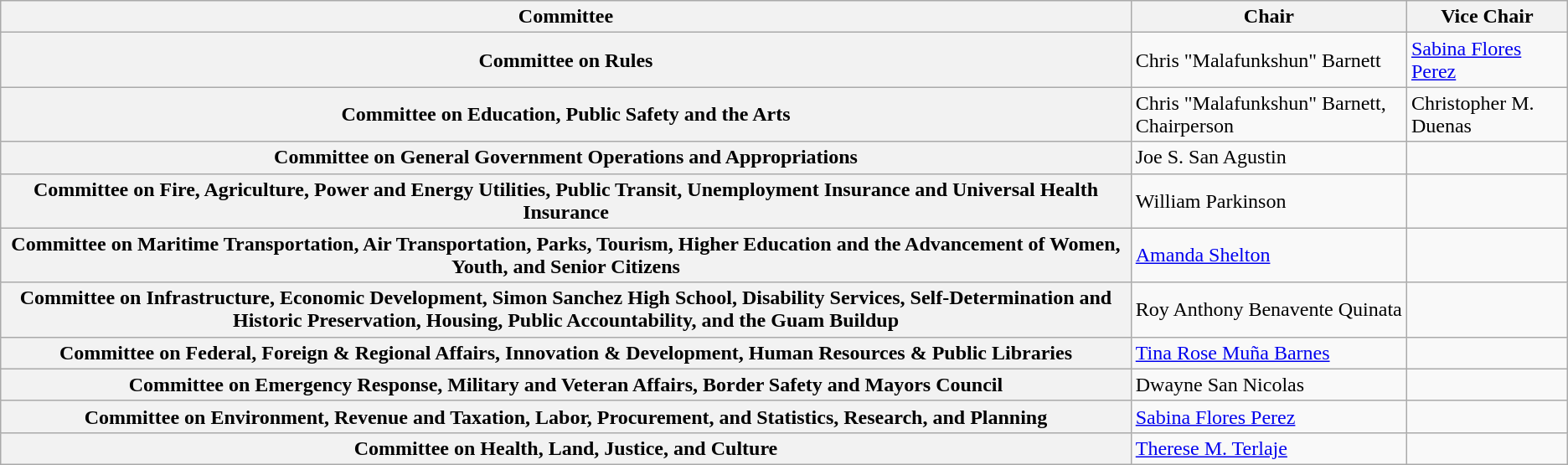<table class="wikitable sortable plainrowheaders">
<tr>
<th scope="col">Committee</th>
<th scope="col">Chair</th>
<th scope="col">Vice Chair</th>
</tr>
<tr>
<th scope="row">Committee on Rules</th>
<td>Chris "Malafunkshun" Barnett</td>
<td><a href='#'>Sabina Flores Perez</a></td>
</tr>
<tr>
<th scope="row">Committee on Education, Public Safety and the Arts</th>
<td>Chris "Malafunkshun" Barnett, Chairperson</td>
<td>Christopher M. Duenas</td>
</tr>
<tr>
<th scope="row">Committee on General Government Operations and Appropriations</th>
<td>Joe S. San Agustin</td>
<td></td>
</tr>
<tr>
<th scope="row">Committee on Fire, Agriculture, Power and Energy Utilities, Public Transit, Unemployment Insurance and Universal Health Insurance</th>
<td>William Parkinson</td>
<td></td>
</tr>
<tr>
<th scope="row">Committee on Maritime Transportation, Air Transportation, Parks, Tourism, Higher Education and the Advancement of Women, Youth, and Senior Citizens</th>
<td><a href='#'>Amanda Shelton</a></td>
<td></td>
</tr>
<tr>
<th scope="row">Committee on Infrastructure, Economic Development, Simon Sanchez High School, Disability Services, Self-Determination and Historic Preservation, Housing, Public Accountability, and the Guam Buildup</th>
<td>Roy Anthony Benavente Quinata</td>
<td></td>
</tr>
<tr>
<th scope="row">Committee on Federal, Foreign & Regional Affairs, Innovation & Development, Human Resources & Public Libraries</th>
<td><a href='#'>Tina Rose Muña Barnes</a></td>
<td></td>
</tr>
<tr>
<th scope="row">Committee on Emergency Response, Military and Veteran Affairs, Border Safety and Mayors Council</th>
<td>Dwayne San Nicolas</td>
<td></td>
</tr>
<tr>
<th scope="row">Committee on Environment, Revenue and Taxation, Labor, Procurement, and Statistics, Research, and Planning</th>
<td><a href='#'>Sabina Flores Perez</a></td>
<td></td>
</tr>
<tr>
<th scope="row">Committee on Health, Land, Justice, and Culture</th>
<td><a href='#'>Therese M. Terlaje</a></td>
<td></td>
</tr>
</table>
